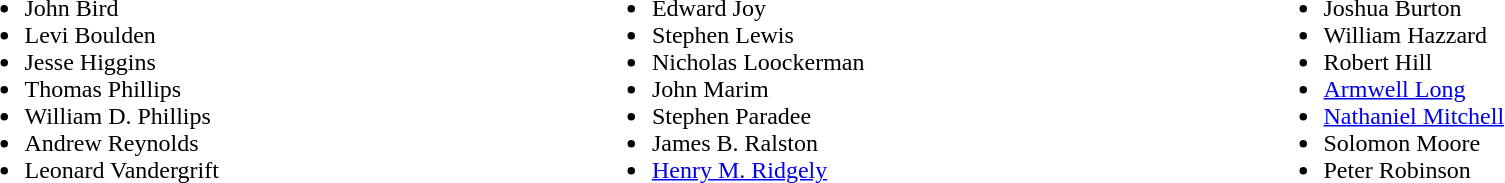<table width=100%>
<tr valign=top>
<td><br><ul><li>John Bird</li><li>Levi Boulden</li><li>Jesse Higgins</li><li>Thomas Phillips</li><li>William D. Phillips</li><li>Andrew Reynolds</li><li>Leonard Vandergrift</li></ul></td>
<td><br><ul><li>Edward Joy</li><li>Stephen Lewis</li><li>Nicholas Loockerman</li><li>John Marim</li><li>Stephen Paradee</li><li>James B. Ralston</li><li><a href='#'>Henry M. Ridgely</a></li></ul></td>
<td><br><ul><li>Joshua Burton</li><li>William Hazzard</li><li>Robert Hill</li><li><a href='#'>Armwell Long</a></li><li><a href='#'>Nathaniel Mitchell</a></li><li>Solomon Moore</li><li>Peter Robinson</li></ul></td>
</tr>
</table>
